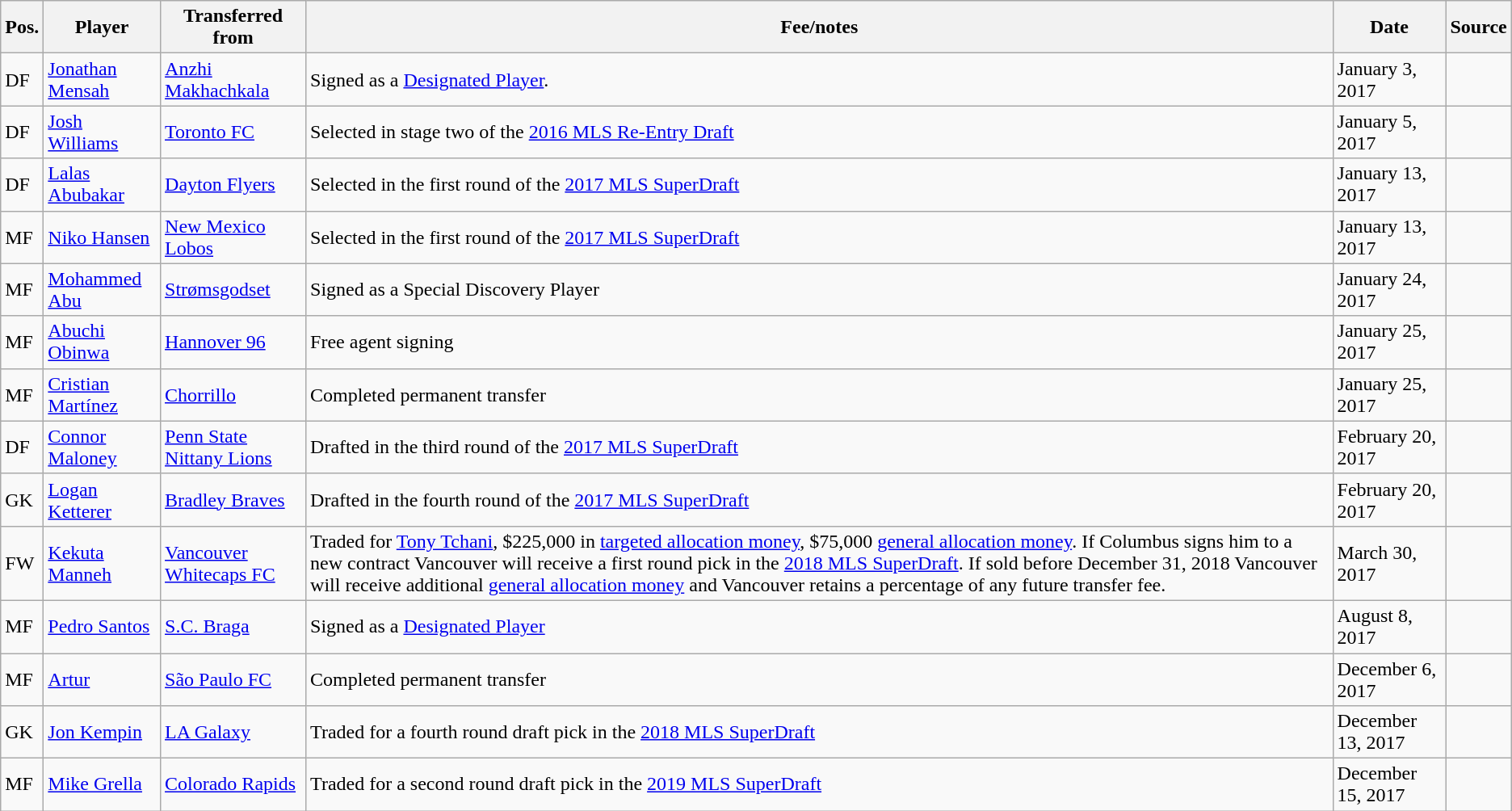<table class="wikitable sortable" style="text-align: left">
<tr>
<th><strong>Pos.</strong></th>
<th><strong>Player</strong></th>
<th><strong>Transferred from</strong></th>
<th><strong>Fee/notes</strong></th>
<th><strong>Date</strong></th>
<th><strong>Source</strong></th>
</tr>
<tr>
<td>DF</td>
<td> <a href='#'>Jonathan Mensah</a></td>
<td> <a href='#'>Anzhi Makhachkala</a></td>
<td>Signed as a <a href='#'>Designated Player</a>.</td>
<td>January 3, 2017</td>
<td align=center></td>
</tr>
<tr>
<td>DF</td>
<td> <a href='#'>Josh Williams</a></td>
<td> <a href='#'>Toronto FC</a></td>
<td>Selected in stage two of the <a href='#'>2016 MLS Re-Entry Draft</a></td>
<td>January 5, 2017</td>
<td align=center></td>
</tr>
<tr>
<td>DF</td>
<td> <a href='#'>Lalas Abubakar</a></td>
<td> <a href='#'>Dayton Flyers</a></td>
<td>Selected in the first round of the <a href='#'>2017 MLS SuperDraft</a></td>
<td>January 13, 2017</td>
<td align=center></td>
</tr>
<tr>
<td>MF</td>
<td> <a href='#'>Niko Hansen</a></td>
<td> <a href='#'>New Mexico Lobos</a></td>
<td>Selected in the first round of the <a href='#'>2017 MLS SuperDraft</a></td>
<td>January 13, 2017</td>
<td align=center></td>
</tr>
<tr>
<td>MF</td>
<td> <a href='#'>Mohammed Abu</a></td>
<td> <a href='#'>Strømsgodset</a></td>
<td>Signed as a Special Discovery Player</td>
<td>January 24, 2017</td>
<td align=center></td>
</tr>
<tr>
<td>MF</td>
<td> <a href='#'>Abuchi Obinwa</a></td>
<td> <a href='#'>Hannover 96</a></td>
<td>Free agent signing</td>
<td>January 25, 2017</td>
<td align=center></td>
</tr>
<tr>
<td>MF</td>
<td> <a href='#'>Cristian Martínez</a></td>
<td> <a href='#'>Chorrillo</a></td>
<td>Completed permanent transfer</td>
<td>January 25, 2017</td>
<td align=center></td>
</tr>
<tr>
<td>DF</td>
<td> <a href='#'>Connor Maloney</a></td>
<td> <a href='#'>Penn State Nittany Lions</a></td>
<td>Drafted in the third round of the <a href='#'>2017 MLS SuperDraft</a></td>
<td>February 20, 2017</td>
<td align=center></td>
</tr>
<tr>
<td>GK</td>
<td> <a href='#'>Logan Ketterer</a></td>
<td> <a href='#'>Bradley Braves</a></td>
<td>Drafted in the fourth round of the <a href='#'>2017 MLS SuperDraft</a></td>
<td>February 20, 2017</td>
<td align=center></td>
</tr>
<tr>
<td>FW</td>
<td> <a href='#'>Kekuta Manneh</a></td>
<td> <a href='#'>Vancouver Whitecaps FC</a></td>
<td>Traded for <a href='#'>Tony Tchani</a>, $225,000 in <a href='#'>targeted allocation money</a>, $75,000 <a href='#'>general allocation money</a>. If Columbus signs him to a new contract Vancouver will receive a first round pick in the <a href='#'>2018 MLS SuperDraft</a>. If sold before December 31, 2018 Vancouver will receive additional <a href='#'>general allocation money</a> and Vancouver retains a percentage of any future transfer fee.</td>
<td>March 30, 2017</td>
<td align=center></td>
</tr>
<tr>
<td>MF</td>
<td> <a href='#'>Pedro Santos</a></td>
<td> <a href='#'>S.C. Braga</a></td>
<td>Signed as a <a href='#'>Designated Player</a></td>
<td>August 8, 2017</td>
<td align=center></td>
</tr>
<tr>
<td>MF</td>
<td> <a href='#'>Artur</a></td>
<td> <a href='#'>São Paulo FC</a></td>
<td>Completed permanent transfer</td>
<td>December 6, 2017</td>
<td align=center></td>
</tr>
<tr>
<td>GK</td>
<td> <a href='#'>Jon Kempin</a></td>
<td> <a href='#'>LA Galaxy</a></td>
<td>Traded for a fourth round draft pick in the <a href='#'>2018 MLS SuperDraft</a></td>
<td>December 13, 2017</td>
<td align=center></td>
</tr>
<tr>
<td>MF</td>
<td> <a href='#'>Mike Grella</a></td>
<td> <a href='#'>Colorado Rapids</a></td>
<td>Traded for a second round draft pick in the <a href='#'>2019 MLS SuperDraft</a></td>
<td>December 15, 2017</td>
<td align=center></td>
</tr>
</table>
